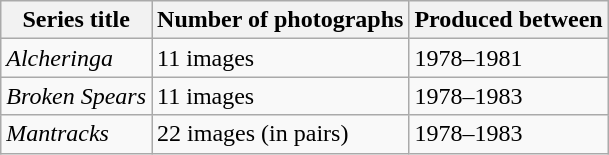<table class="wikitable">
<tr>
<th>Series title</th>
<th>Number of photographs</th>
<th>Produced between</th>
</tr>
<tr>
<td><em>Alcheringa</em></td>
<td>11 images</td>
<td>1978–1981</td>
</tr>
<tr>
<td><em>Broken Spears</em></td>
<td>11 images</td>
<td>1978–1983</td>
</tr>
<tr>
<td><em>Mantracks</em></td>
<td>22 images (in pairs)</td>
<td>1978–1983</td>
</tr>
</table>
